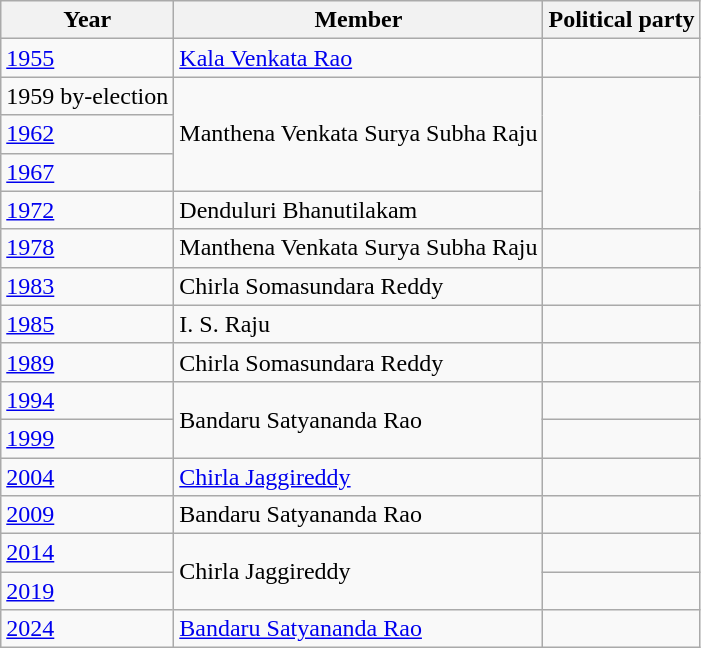<table class="wikitable">
<tr>
<th>Year</th>
<th>Member</th>
<th colspan="2">Political party</th>
</tr>
<tr>
<td><a href='#'>1955</a></td>
<td><a href='#'>Kala Venkata Rao</a></td>
<td></td>
</tr>
<tr>
<td>1959 by-election</td>
<td rowspan=3>Manthena Venkata Surya Subha Raju</td>
</tr>
<tr>
<td><a href='#'>1962</a></td>
</tr>
<tr>
<td><a href='#'>1967</a></td>
</tr>
<tr>
<td><a href='#'>1972</a></td>
<td>Denduluri Bhanutilakam</td>
</tr>
<tr>
<td><a href='#'>1978</a></td>
<td>Manthena Venkata Surya Subha Raju</td>
<td></td>
</tr>
<tr>
<td><a href='#'>1983</a></td>
<td>Chirla Somasundara Reddy</td>
<td></td>
</tr>
<tr>
<td><a href='#'>1985</a></td>
<td>I. S. Raju</td>
</tr>
<tr>
<td><a href='#'>1989</a></td>
<td>Chirla Somasundara Reddy</td>
<td></td>
</tr>
<tr>
<td><a href='#'>1994</a></td>
<td rowspan=2>Bandaru Satyananda Rao</td>
<td></td>
</tr>
<tr>
<td><a href='#'>1999</a></td>
</tr>
<tr>
<td><a href='#'>2004</a></td>
<td><a href='#'>Chirla Jaggireddy</a></td>
<td></td>
</tr>
<tr>
<td><a href='#'>2009</a></td>
<td>Bandaru Satyananda Rao</td>
<td></td>
</tr>
<tr>
<td><a href='#'>2014</a></td>
<td rowspan=2>Chirla Jaggireddy</td>
<td></td>
</tr>
<tr>
<td><a href='#'>2019</a></td>
</tr>
<tr>
<td><a href='#'>2024</a></td>
<td><a href='#'>Bandaru Satyananda Rao</a></td>
<td></td>
</tr>
</table>
